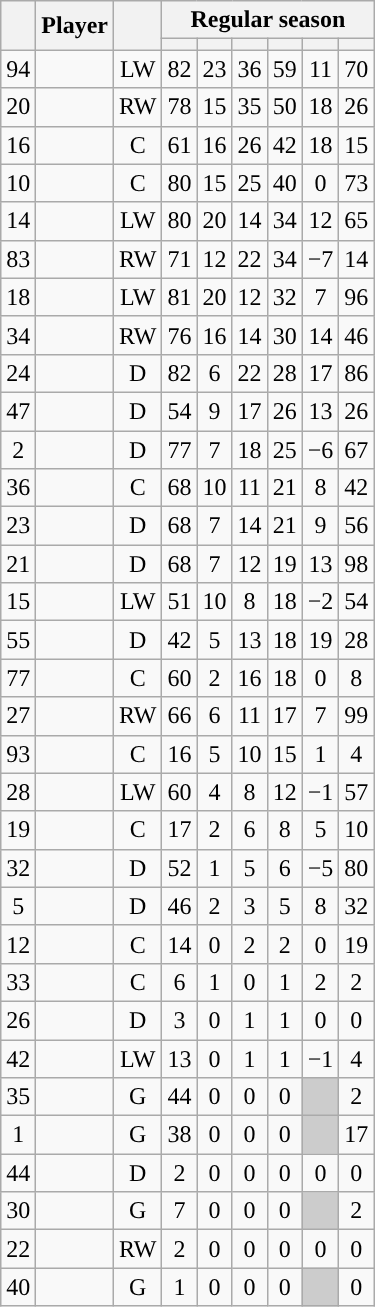<table class="wikitable sortable plainrowheaders" style="text-align:center;">
<tr>
<th scope="col" data-sort-type="number" rowspan="2"></th>
<th scope="col" rowspan="2">Player</th>
<th scope="col" rowspan="2"></th>
<th scope=colgroup colspan=6>Regular season</th>
</tr>
<tr>
<th scope="col" data-sort-type="number"></th>
<th scope="col" data-sort-type="number"></th>
<th scope="col" data-sort-type="number"></th>
<th scope="col" data-sort-type="number"></th>
<th scope="col" data-sort-type="number"></th>
<th scope="col" data-sort-type="number"></th>
</tr>
<tr>
<td scope="row">94</td>
<td align="left"></td>
<td>LW</td>
<td>82</td>
<td>23</td>
<td>36</td>
<td>59</td>
<td>11</td>
<td>70</td>
</tr>
<tr>
<td scope="row">20</td>
<td align="left"></td>
<td>RW</td>
<td>78</td>
<td>15</td>
<td>35</td>
<td>50</td>
<td>18</td>
<td>26</td>
</tr>
<tr>
<td scope="row">16</td>
<td align="left"></td>
<td>C</td>
<td>61</td>
<td>16</td>
<td>26</td>
<td>42</td>
<td>18</td>
<td>15</td>
</tr>
<tr>
<td scope="row">10</td>
<td align="left"></td>
<td>C</td>
<td>80</td>
<td>15</td>
<td>25</td>
<td>40</td>
<td>0</td>
<td>73</td>
</tr>
<tr>
<td scope="row">14</td>
<td align="left"></td>
<td>LW</td>
<td>80</td>
<td>20</td>
<td>14</td>
<td>34</td>
<td>12</td>
<td>65</td>
</tr>
<tr>
<td scope="row">83</td>
<td align="left"></td>
<td>RW</td>
<td>71</td>
<td>12</td>
<td>22</td>
<td>34</td>
<td>−7</td>
<td>14</td>
</tr>
<tr>
<td scope="row">18</td>
<td align="left"></td>
<td>LW</td>
<td>81</td>
<td>20</td>
<td>12</td>
<td>32</td>
<td>7</td>
<td>96</td>
</tr>
<tr>
<td scope="row">34</td>
<td align="left"></td>
<td>RW</td>
<td>76</td>
<td>16</td>
<td>14</td>
<td>30</td>
<td>14</td>
<td>46</td>
</tr>
<tr>
<td scope="row">24</td>
<td align="left"></td>
<td>D</td>
<td>82</td>
<td>6</td>
<td>22</td>
<td>28</td>
<td>17</td>
<td>86</td>
</tr>
<tr>
<td scope="row">47</td>
<td align="left"></td>
<td>D</td>
<td>54</td>
<td>9</td>
<td>17</td>
<td>26</td>
<td>13</td>
<td>26</td>
</tr>
<tr>
<td scope="row">2</td>
<td align="left"></td>
<td>D</td>
<td>77</td>
<td>7</td>
<td>18</td>
<td>25</td>
<td>−6</td>
<td>67</td>
</tr>
<tr>
<td scope="row">36</td>
<td align="left"></td>
<td>C</td>
<td>68</td>
<td>10</td>
<td>11</td>
<td>21</td>
<td>8</td>
<td>42</td>
</tr>
<tr>
<td scope="row">23</td>
<td align="left"></td>
<td>D</td>
<td>68</td>
<td>7</td>
<td>14</td>
<td>21</td>
<td>9</td>
<td>56</td>
</tr>
<tr>
<td scope="row">21</td>
<td align="left"></td>
<td>D</td>
<td>68</td>
<td>7</td>
<td>12</td>
<td>19</td>
<td>13</td>
<td>98</td>
</tr>
<tr>
<td scope="row">15</td>
<td align="left"></td>
<td>LW</td>
<td>51</td>
<td>10</td>
<td>8</td>
<td>18</td>
<td>−2</td>
<td>54</td>
</tr>
<tr>
<td scope="row">55</td>
<td align="left"></td>
<td>D</td>
<td>42</td>
<td>5</td>
<td>13</td>
<td>18</td>
<td>19</td>
<td>28</td>
</tr>
<tr>
<td scope="row">77</td>
<td align="left"></td>
<td>C</td>
<td>60</td>
<td>2</td>
<td>16</td>
<td>18</td>
<td>0</td>
<td>8</td>
</tr>
<tr>
<td scope="row">27</td>
<td align="left"></td>
<td>RW</td>
<td>66</td>
<td>6</td>
<td>11</td>
<td>17</td>
<td>7</td>
<td>99</td>
</tr>
<tr>
<td scope="row">93</td>
<td align="left"></td>
<td>C</td>
<td>16</td>
<td>5</td>
<td>10</td>
<td>15</td>
<td>1</td>
<td>4</td>
</tr>
<tr>
<td scope="row">28</td>
<td align="left"></td>
<td>LW</td>
<td>60</td>
<td>4</td>
<td>8</td>
<td>12</td>
<td>−1</td>
<td>57</td>
</tr>
<tr>
<td scope="row">19</td>
<td align="left"></td>
<td>C</td>
<td>17</td>
<td>2</td>
<td>6</td>
<td>8</td>
<td>5</td>
<td>10</td>
</tr>
<tr>
<td scope="row">32</td>
<td align="left"></td>
<td>D</td>
<td>52</td>
<td>1</td>
<td>5</td>
<td>6</td>
<td>−5</td>
<td>80</td>
</tr>
<tr>
<td scope="row">5</td>
<td align="left"></td>
<td>D</td>
<td>46</td>
<td>2</td>
<td>3</td>
<td>5</td>
<td>8</td>
<td>32</td>
</tr>
<tr>
<td scope="row">12</td>
<td align="left"></td>
<td>C</td>
<td>14</td>
<td>0</td>
<td>2</td>
<td>2</td>
<td>0</td>
<td>19</td>
</tr>
<tr>
<td scope="row">33</td>
<td align="left"></td>
<td>C</td>
<td>6</td>
<td>1</td>
<td>0</td>
<td>1</td>
<td>2</td>
<td>2</td>
</tr>
<tr>
<td scope="row">26</td>
<td align="left"></td>
<td>D</td>
<td>3</td>
<td>0</td>
<td>1</td>
<td>1</td>
<td>0</td>
<td>0</td>
</tr>
<tr>
<td scope="row">42</td>
<td align="left"></td>
<td>LW</td>
<td>13</td>
<td>0</td>
<td>1</td>
<td>1</td>
<td>−1</td>
<td>4</td>
</tr>
<tr>
<td scope="row">35</td>
<td align="left"></td>
<td>G</td>
<td>44</td>
<td>0</td>
<td>0</td>
<td>0</td>
<td style="background:#ccc"></td>
<td>2</td>
</tr>
<tr>
<td scope="row">1</td>
<td align="left"></td>
<td>G</td>
<td>38</td>
<td>0</td>
<td>0</td>
<td>0</td>
<td style="background:#ccc"></td>
<td>17</td>
</tr>
<tr>
<td scope="row">44</td>
<td align="left"></td>
<td>D</td>
<td>2</td>
<td>0</td>
<td>0</td>
<td>0</td>
<td>0</td>
<td>0</td>
</tr>
<tr>
<td scope="row">30</td>
<td align="left"></td>
<td>G</td>
<td>7</td>
<td>0</td>
<td>0</td>
<td>0</td>
<td style="background:#ccc"></td>
<td>2</td>
</tr>
<tr>
<td scope="row">22</td>
<td align="left"></td>
<td>RW</td>
<td>2</td>
<td>0</td>
<td>0</td>
<td>0</td>
<td>0</td>
<td>0</td>
</tr>
<tr>
<td scope="row">40</td>
<td align="left"></td>
<td>G</td>
<td>1</td>
<td>0</td>
<td>0</td>
<td>0</td>
<td style="background:#ccc"></td>
<td>0</td>
</tr>
</table>
